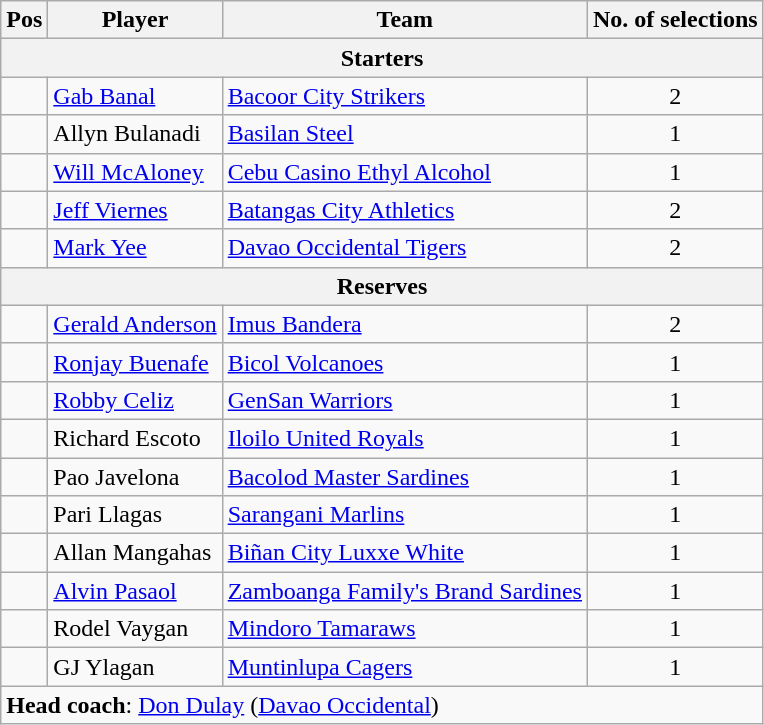<table class="wikitable">
<tr>
<th>Pos</th>
<th>Player</th>
<th>Team</th>
<th>No. of selections</th>
</tr>
<tr>
<th scope="col" colspan="4">Starters</th>
</tr>
<tr>
<td></td>
<td><a href='#'>Gab Banal</a></td>
<td><a href='#'>Bacoor City Strikers</a></td>
<td align=center>2</td>
</tr>
<tr>
<td></td>
<td>Allyn Bulanadi</td>
<td><a href='#'>Basilan Steel</a></td>
<td align=center>1</td>
</tr>
<tr>
<td></td>
<td><a href='#'>Will McAloney</a></td>
<td><a href='#'>Cebu Casino Ethyl Alcohol</a></td>
<td align=center>1</td>
</tr>
<tr>
<td></td>
<td><a href='#'>Jeff Viernes</a></td>
<td><a href='#'>Batangas City Athletics</a></td>
<td align=center>2</td>
</tr>
<tr>
<td></td>
<td><a href='#'>Mark Yee</a></td>
<td><a href='#'>Davao Occidental Tigers</a></td>
<td align=center>2</td>
</tr>
<tr>
<th scope="col" colspan="4">Reserves</th>
</tr>
<tr>
<td></td>
<td><a href='#'>Gerald Anderson</a></td>
<td><a href='#'>Imus Bandera</a></td>
<td align=center>2</td>
</tr>
<tr>
<td></td>
<td><a href='#'>Ronjay Buenafe</a></td>
<td><a href='#'>Bicol Volcanoes</a></td>
<td align=center>1</td>
</tr>
<tr>
<td></td>
<td><a href='#'>Robby Celiz</a></td>
<td><a href='#'>GenSan Warriors</a></td>
<td align=center>1</td>
</tr>
<tr>
<td></td>
<td>Richard Escoto</td>
<td><a href='#'>Iloilo United Royals</a></td>
<td align=center>1</td>
</tr>
<tr>
<td></td>
<td>Pao Javelona</td>
<td><a href='#'>Bacolod Master Sardines</a></td>
<td align=center>1</td>
</tr>
<tr>
<td></td>
<td>Pari Llagas</td>
<td><a href='#'>Sarangani Marlins</a></td>
<td align=center>1</td>
</tr>
<tr>
<td></td>
<td>Allan Mangahas</td>
<td><a href='#'>Biñan City Luxxe White</a></td>
<td align=center>1</td>
</tr>
<tr>
<td></td>
<td><a href='#'>Alvin Pasaol</a></td>
<td><a href='#'>Zamboanga Family's Brand Sardines</a></td>
<td align=center>1</td>
</tr>
<tr>
<td></td>
<td>Rodel Vaygan</td>
<td><a href='#'>Mindoro Tamaraws</a></td>
<td align=center>1</td>
</tr>
<tr>
<td></td>
<td>GJ Ylagan</td>
<td><a href='#'>Muntinlupa Cagers</a></td>
<td align=center>1</td>
</tr>
<tr>
<td colspan="4"><strong>Head coach</strong>: <a href='#'>Don Dulay</a> (<a href='#'>Davao Occidental</a>)</td>
</tr>
</table>
